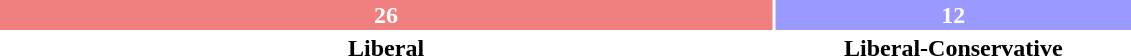<table style="width:60%; text-align:center;">
<tr style="color:white;">
<td style="background:#F08080; width:68.42%;"><strong>26</strong></td>
<td style="background:#9999FF; width:31.58%;"><strong>12</strong></td>
</tr>
<tr>
<td><span><strong>Liberal</strong></span></td>
<td><span><strong>Liberal-Conservative</strong></span></td>
</tr>
</table>
